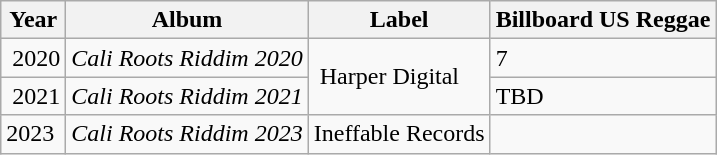<table class="wikitable">
<tr>
<th>Year</th>
<th>Album</th>
<th>Label</th>
<th>Billboard US Reggae</th>
</tr>
<tr>
<td> 2020</td>
<td><em>Cali Roots Riddim 2020</em></td>
<td rowspan="2"> Harper Digital</td>
<td>7</td>
</tr>
<tr>
<td> 2021</td>
<td><em>Cali Roots Riddim 2021</em></td>
<td>TBD</td>
</tr>
<tr>
<td>2023</td>
<td><em>Cali Roots Riddim 2023</em></td>
<td>Ineffable Records</td>
<td></td>
</tr>
</table>
